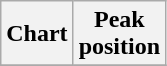<table class="wikitable plainrowheaders sortable" style="text-align:center;" border="1">
<tr>
<th scope="col">Chart</th>
<th scope="col">Peak<br>position</th>
</tr>
<tr>
</tr>
</table>
